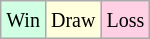<table class="wikitable">
<tr>
<td style="background-color: #d0ffe3;"><small>Win</small></td>
<td style="background-color: #ffffdd;"><small>Draw</small></td>
<td style="background-color: #ffd0e3;"><small>Loss</small></td>
</tr>
</table>
